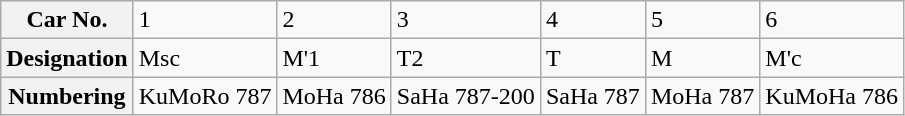<table class="wikitable">
<tr>
<th>Car No.</th>
<td>1</td>
<td>2</td>
<td>3</td>
<td>4</td>
<td>5</td>
<td>6</td>
</tr>
<tr>
<th>Designation</th>
<td>Msc</td>
<td>M'1</td>
<td>T2</td>
<td>T</td>
<td>M</td>
<td>M'c</td>
</tr>
<tr>
<th>Numbering</th>
<td>KuMoRo 787</td>
<td>MoHa 786</td>
<td>SaHa 787-200</td>
<td>SaHa 787</td>
<td>MoHa 787</td>
<td>KuMoHa 786</td>
</tr>
</table>
